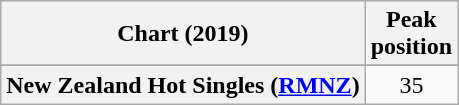<table class="wikitable plainrowheaders" style="text-align:center;">
<tr>
<th scope="col">Chart (2019)</th>
<th scope="col">Peak<br>position</th>
</tr>
<tr>
</tr>
<tr>
<th scope="row">New Zealand Hot Singles (<a href='#'>RMNZ</a>)</th>
<td>35</td>
</tr>
</table>
